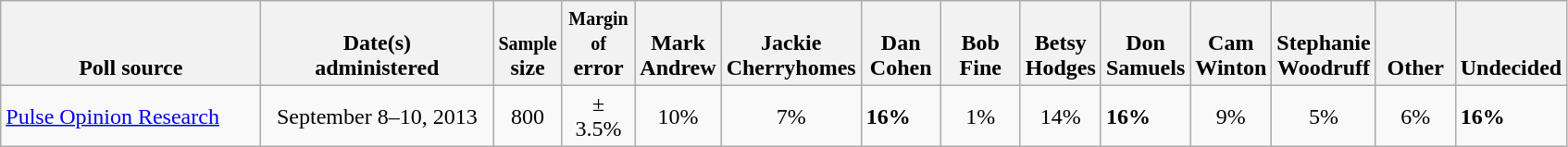<table class="wikitable">
<tr valign= bottom>
<th style="width:180px;">Poll source</th>
<th style="width:160px;">Date(s)<br>administered</th>
<th style="width:20px;"><small>Sample</small><br>size</th>
<th style="width:45px;"><small>Margin of</small><br>error</th>
<th style="width:50px;">Mark<br>Andrew</th>
<th style="width:50px;">Jackie<br>Cherryhomes</th>
<th style="width:50px;">Dan<br>Cohen</th>
<th style="width:50px;">Bob<br>Fine</th>
<th style="width:50px;">Betsy<br>Hodges</th>
<th style="width:50px;">Don<br>Samuels</th>
<th style="width:50px;">Cam<br>Winton</th>
<th style="width:50px;">Stephanie<br>Woodruff</th>
<th style="width:50px;">Other</th>
<th style="width:50px;">Undecided</th>
</tr>
<tr>
<td><a href='#'>Pulse Opinion Research</a></td>
<td align=center>September 8–10, 2013</td>
<td align=center>800</td>
<td align=center>± 3.5%</td>
<td align=center>10%</td>
<td align=center>7%</td>
<td><strong>16%</strong></td>
<td align=center>1%</td>
<td align=center>14%</td>
<td><strong>16%</strong></td>
<td align=center>9%</td>
<td align=center>5%</td>
<td align=center>6%</td>
<td><strong>16%</strong></td>
</tr>
</table>
